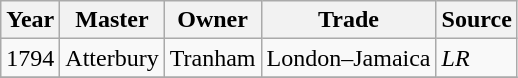<table class=" wikitable">
<tr>
<th>Year</th>
<th>Master</th>
<th>Owner</th>
<th>Trade</th>
<th>Source</th>
</tr>
<tr>
<td>1794</td>
<td>Atterbury</td>
<td>Tranham</td>
<td>London–Jamaica</td>
<td><em>LR</em></td>
</tr>
<tr>
</tr>
</table>
